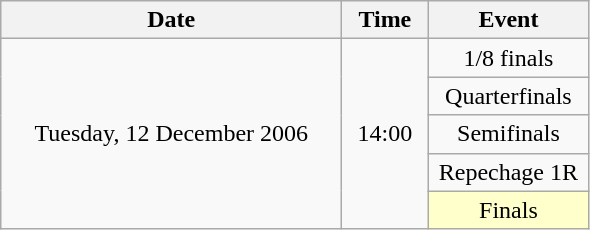<table class = "wikitable" style="text-align:center;">
<tr>
<th width=220>Date</th>
<th width=50>Time</th>
<th width=100>Event</th>
</tr>
<tr>
<td rowspan=5>Tuesday, 12 December 2006</td>
<td rowspan=5>14:00</td>
<td>1/8 finals</td>
</tr>
<tr>
<td>Quarterfinals</td>
</tr>
<tr>
<td>Semifinals</td>
</tr>
<tr>
<td>Repechage 1R</td>
</tr>
<tr>
<td bgcolor=ffffcc>Finals</td>
</tr>
</table>
